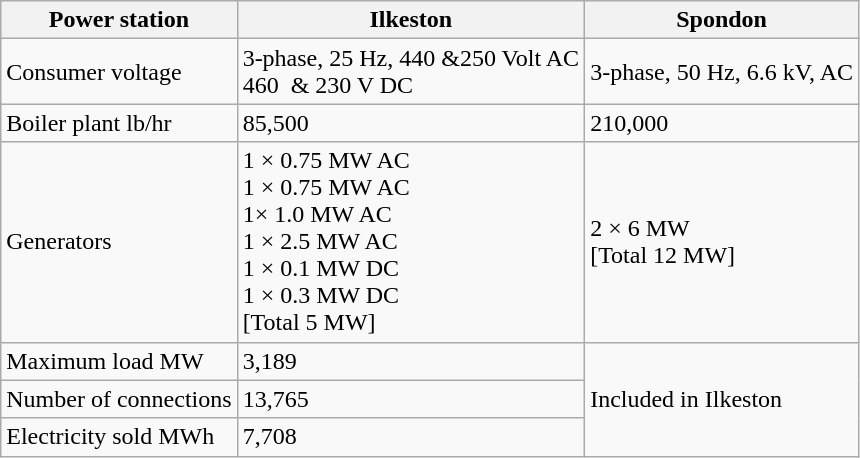<table class="wikitable">
<tr>
<th>Power  station</th>
<th>Ilkeston</th>
<th>Spondon</th>
</tr>
<tr>
<td>Consumer  voltage</td>
<td>3-phase,  25 Hz, 440 &250 Volt AC<br>460  & 230 V DC</td>
<td>3-phase,  50 Hz, 6.6 kV, AC</td>
</tr>
<tr>
<td>Boiler  plant lb/hr</td>
<td>85,500</td>
<td>210,000</td>
</tr>
<tr>
<td>Generators</td>
<td>1  × 0.75 MW AC<br>1  × 0.75 MW AC<br>1×  1.0 MW AC<br>1  × 2.5 MW AC<br>1  × 0.1 MW DC<br>1  × 0.3 MW DC<br>[Total  5 MW]</td>
<td>2  × 6 MW<br>[Total  12 MW]</td>
</tr>
<tr>
<td>Maximum  load MW</td>
<td>3,189</td>
<td rowspan="3">Included  in Ilkeston</td>
</tr>
<tr>
<td>Number  of connections</td>
<td>13,765</td>
</tr>
<tr>
<td>Electricity  sold MWh</td>
<td>7,708</td>
</tr>
</table>
